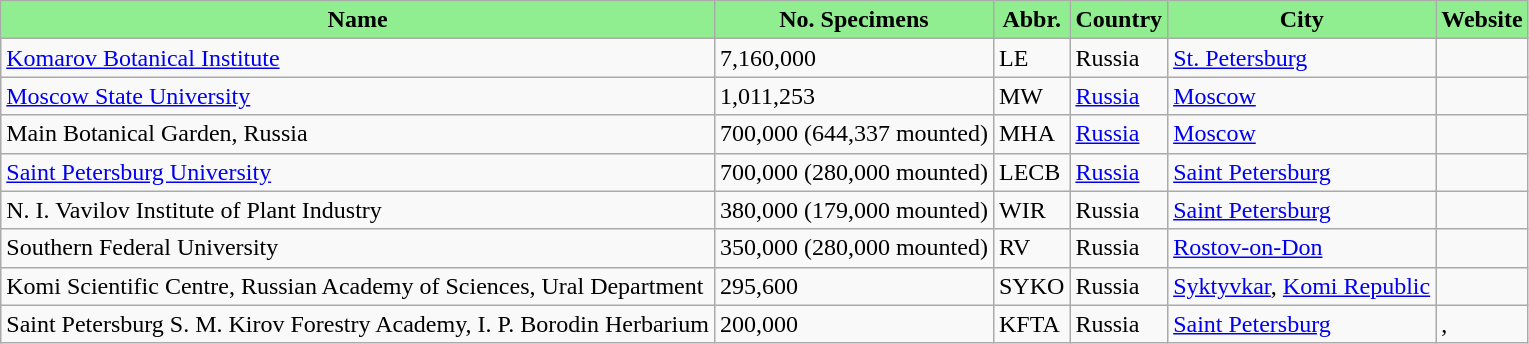<table class="wikitable sortable" align="left" style="margin-left:1em">
<tr>
<th style="background:lightgreen" align="center">Name</th>
<th style="background:lightgreen" align="center">No. Specimens</th>
<th style="background:lightgreen" align="center">Abbr.</th>
<th style="background:lightgreen" align="center">Country</th>
<th style="background:lightgreen" align="center">City</th>
<th style="background:lightgreen" align="center">Website</th>
</tr>
<tr>
<td><a href='#'>Komarov Botanical Institute</a></td>
<td>7,160,000</td>
<td>LE</td>
<td>Russia</td>
<td><a href='#'>St. Petersburg</a></td>
<td></td>
</tr>
<tr>
<td><a href='#'>Moscow State University</a></td>
<td>1,011,253</td>
<td>MW</td>
<td><a href='#'>Russia</a></td>
<td><a href='#'>Moscow</a></td>
<td></td>
</tr>
<tr>
<td>Main Botanical Garden, Russia</td>
<td>700,000 (644,337 mounted)</td>
<td>MHA</td>
<td><a href='#'>Russia</a></td>
<td><a href='#'>Moscow</a></td>
<td></td>
</tr>
<tr>
<td><a href='#'>Saint Petersburg University</a></td>
<td>700,000 (280,000 mounted)</td>
<td>LECB</td>
<td><a href='#'>Russia</a></td>
<td><a href='#'>Saint Petersburg</a></td>
<td></td>
</tr>
<tr>
<td>N. I. Vavilov Institute of Plant Industry</td>
<td>380,000 (179,000 mounted)</td>
<td>WIR</td>
<td>Russia</td>
<td><a href='#'>Saint Petersburg</a></td>
<td></td>
</tr>
<tr>
<td>Southern Federal University</td>
<td>350,000 (280,000 mounted)</td>
<td>RV</td>
<td>Russia</td>
<td><a href='#'>Rostov-on-Don</a></td>
<td></td>
</tr>
<tr>
<td>Komi Scientific Centre, Russian Academy of Sciences, Ural Department</td>
<td>295,600</td>
<td>SYKO</td>
<td>Russia</td>
<td><a href='#'>Syktyvkar</a>, <a href='#'>Komi Republic</a></td>
<td> </td>
</tr>
<tr>
<td>Saint Petersburg S. M. Kirov Forestry Academy, I. P. Borodin Herbarium</td>
<td>200,000</td>
<td>KFTA</td>
<td>Russia</td>
<td><a href='#'>Saint Petersburg</a></td>
<td>, </td>
</tr>
</table>
